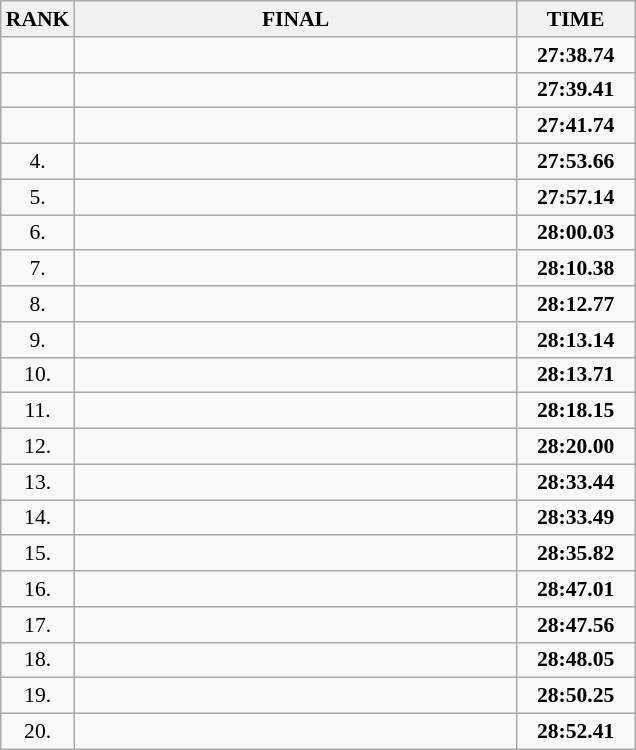<table class="wikitable" style="border-collapse: collapse; font-size: 90%;">
<tr>
<th>RANK</th>
<th style="width: 20em">FINAL</th>
<th style="width: 5em">TIME</th>
</tr>
<tr>
<td align="center"></td>
<td></td>
<td align="center"><strong>27:38.74</strong></td>
</tr>
<tr>
<td align="center"></td>
<td></td>
<td align="center"><strong>27:39.41</strong></td>
</tr>
<tr>
<td align="center"></td>
<td></td>
<td align="center"><strong>27:41.74</strong></td>
</tr>
<tr>
<td align="center">4.</td>
<td></td>
<td align="center"><strong>27:53.66</strong></td>
</tr>
<tr>
<td align="center">5.</td>
<td></td>
<td align="center"><strong>27:57.14</strong></td>
</tr>
<tr>
<td align="center">6.</td>
<td></td>
<td align="center"><strong>28:00.03</strong></td>
</tr>
<tr>
<td align="center">7.</td>
<td></td>
<td align="center"><strong>28:10.38</strong></td>
</tr>
<tr>
<td align="center">8.</td>
<td></td>
<td align="center"><strong>28:12.77</strong></td>
</tr>
<tr>
<td align="center">9.</td>
<td></td>
<td align="center"><strong>28:13.14</strong></td>
</tr>
<tr>
<td align="center">10.</td>
<td></td>
<td align="center"><strong>28:13.71</strong></td>
</tr>
<tr>
<td align="center">11.</td>
<td></td>
<td align="center"><strong>28:18.15</strong></td>
</tr>
<tr>
<td align="center">12.</td>
<td></td>
<td align="center"><strong>28:20.00</strong></td>
</tr>
<tr>
<td align="center">13.</td>
<td></td>
<td align="center"><strong>28:33.44</strong></td>
</tr>
<tr>
<td align="center">14.</td>
<td></td>
<td align="center"><strong>28:33.49</strong></td>
</tr>
<tr>
<td align="center">15.</td>
<td></td>
<td align="center"><strong>28:35.82</strong></td>
</tr>
<tr>
<td align="center">16.</td>
<td></td>
<td align="center"><strong>28:47.01</strong></td>
</tr>
<tr>
<td align="center">17.</td>
<td></td>
<td align="center"><strong>28:47.56</strong></td>
</tr>
<tr>
<td align="center">18.</td>
<td></td>
<td align="center"><strong>28:48.05</strong></td>
</tr>
<tr>
<td align="center">19.</td>
<td></td>
<td align="center"><strong>28:50.25</strong></td>
</tr>
<tr>
<td align="center">20.</td>
<td></td>
<td align="center"><strong>28:52.41</strong></td>
</tr>
</table>
